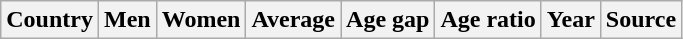<table class="wikitable sortable" style="text-align:right">
<tr>
<th>Country</th>
<th>Men</th>
<th>Women</th>
<th>Average</th>
<th>Age gap</th>
<th>Age ratio</th>
<th>Year</th>
<th>Source<br>






























</th>
</tr>
</table>
